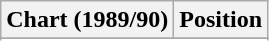<table class="wikitable sortable plainrowheaders">
<tr>
<th scope="col">Chart (1989/90)</th>
<th scope="col">Position</th>
</tr>
<tr>
</tr>
<tr>
</tr>
</table>
